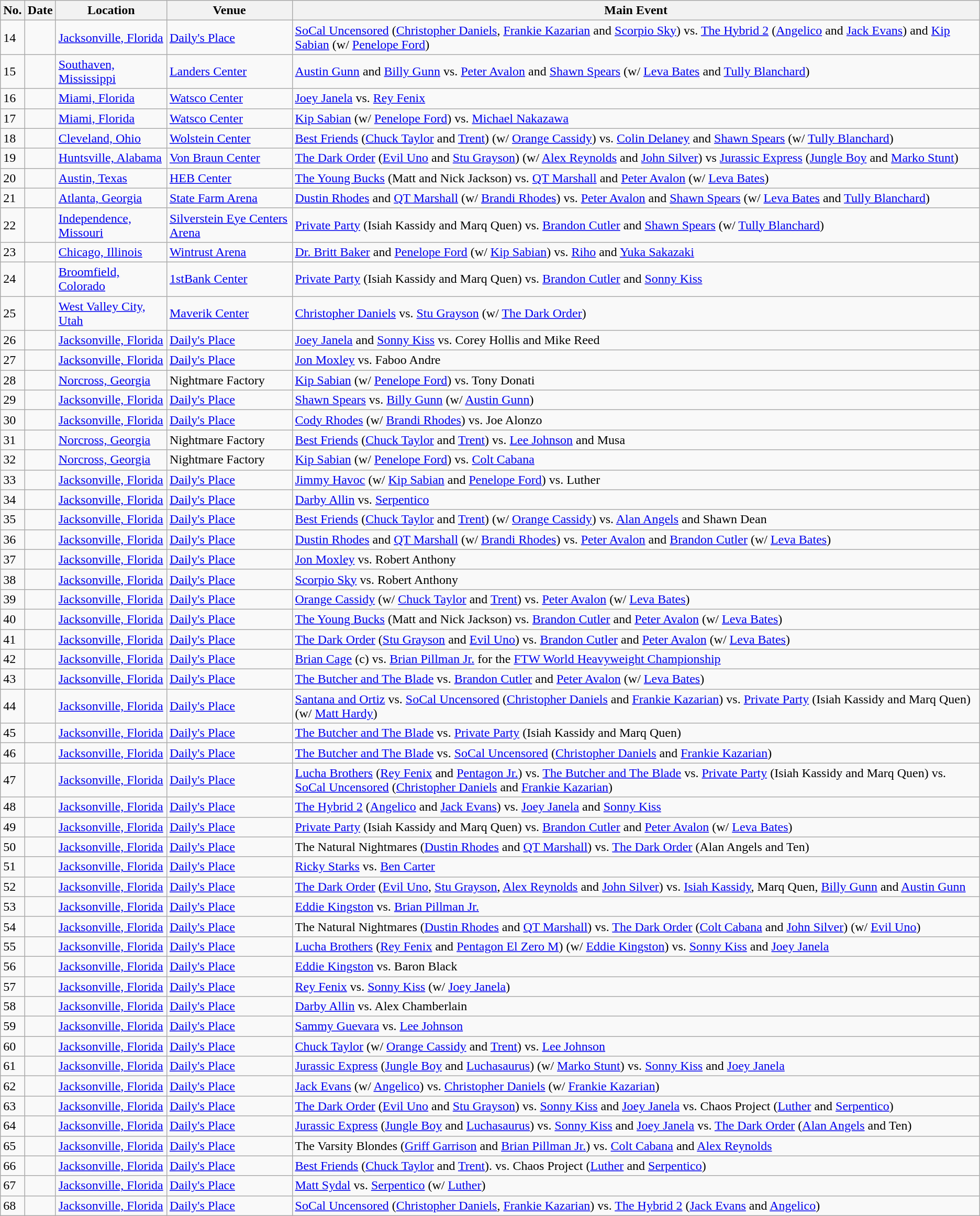<table class="wikitable sortable">
<tr>
<th>No.</th>
<th>Date</th>
<th>Location</th>
<th>Venue</th>
<th>Main Event</th>
</tr>
<tr>
<td>14</td>
<td></td>
<td><a href='#'>Jacksonville, Florida</a></td>
<td><a href='#'>Daily's Place</a></td>
<td><a href='#'>SoCal Uncensored</a> (<a href='#'>Christopher Daniels</a>, <a href='#'>Frankie Kazarian</a> and <a href='#'>Scorpio Sky</a>) vs. <a href='#'>The Hybrid 2</a> (<a href='#'>Angelico</a> and <a href='#'>Jack Evans</a>) and <a href='#'>Kip Sabian</a> (w/ <a href='#'>Penelope Ford</a>)</td>
</tr>
<tr>
<td>15</td>
<td></td>
<td><a href='#'>Southaven, Mississippi</a></td>
<td><a href='#'>Landers Center</a></td>
<td><a href='#'>Austin Gunn</a> and <a href='#'>Billy Gunn</a> vs. <a href='#'>Peter Avalon</a> and <a href='#'>Shawn Spears</a> (w/ <a href='#'>Leva Bates</a> and <a href='#'>Tully Blanchard</a>)</td>
</tr>
<tr>
<td>16</td>
<td></td>
<td><a href='#'>Miami, Florida</a></td>
<td><a href='#'>Watsco Center</a></td>
<td><a href='#'>Joey Janela</a> vs. <a href='#'>Rey Fenix</a></td>
</tr>
<tr>
<td>17</td>
<td></td>
<td><a href='#'>Miami, Florida</a></td>
<td><a href='#'>Watsco Center</a></td>
<td><a href='#'>Kip Sabian</a> (w/ <a href='#'>Penelope Ford</a>) vs. <a href='#'>Michael Nakazawa</a></td>
</tr>
<tr>
<td>18</td>
<td></td>
<td><a href='#'>Cleveland, Ohio</a></td>
<td><a href='#'>Wolstein Center</a></td>
<td><a href='#'>Best Friends</a> (<a href='#'>Chuck Taylor</a> and <a href='#'>Trent</a>) (w/ <a href='#'>Orange Cassidy</a>) vs. <a href='#'>Colin Delaney</a> and <a href='#'>Shawn Spears</a> (w/ <a href='#'>Tully Blanchard</a>)</td>
</tr>
<tr>
<td>19</td>
<td></td>
<td><a href='#'>Huntsville, Alabama</a></td>
<td><a href='#'>Von Braun Center</a></td>
<td><a href='#'>The Dark Order</a> (<a href='#'>Evil Uno</a> and <a href='#'>Stu Grayson</a>) (w/ <a href='#'>Alex Reynolds</a> and <a href='#'>John Silver</a>) vs <a href='#'>Jurassic Express</a> (<a href='#'>Jungle Boy</a> and <a href='#'>Marko Stunt</a>)</td>
</tr>
<tr>
<td>20</td>
<td></td>
<td><a href='#'>Austin, Texas</a></td>
<td><a href='#'>HEB Center</a></td>
<td><a href='#'>The Young Bucks</a> (Matt and Nick Jackson) vs. <a href='#'>QT Marshall</a> and <a href='#'>Peter Avalon</a> (w/ <a href='#'>Leva Bates</a>)</td>
</tr>
<tr>
<td>21</td>
<td></td>
<td><a href='#'>Atlanta, Georgia</a></td>
<td><a href='#'>State Farm Arena</a></td>
<td><a href='#'>Dustin Rhodes</a> and <a href='#'>QT Marshall</a> (w/ <a href='#'>Brandi Rhodes</a>) vs. <a href='#'>Peter Avalon</a> and <a href='#'>Shawn Spears</a> (w/ <a href='#'>Leva Bates</a> and <a href='#'>Tully Blanchard</a>)</td>
</tr>
<tr>
<td>22</td>
<td></td>
<td><a href='#'>Independence, Missouri</a></td>
<td><a href='#'>Silverstein Eye Centers Arena</a></td>
<td><a href='#'>Private Party</a> (Isiah Kassidy and Marq Quen) vs. <a href='#'>Brandon Cutler</a> and <a href='#'>Shawn Spears</a> (w/ <a href='#'>Tully Blanchard</a>)</td>
</tr>
<tr>
<td>23</td>
<td></td>
<td><a href='#'>Chicago, Illinois</a></td>
<td><a href='#'>Wintrust Arena</a></td>
<td><a href='#'>Dr. Britt Baker</a> and <a href='#'>Penelope Ford</a> (w/ <a href='#'>Kip Sabian</a>) vs. <a href='#'>Riho</a> and <a href='#'>Yuka Sakazaki</a></td>
</tr>
<tr>
<td>24</td>
<td></td>
<td><a href='#'>Broomfield, Colorado</a></td>
<td><a href='#'>1stBank Center</a></td>
<td><a href='#'>Private Party</a> (Isiah Kassidy and Marq Quen) vs. <a href='#'>Brandon Cutler</a> and <a href='#'>Sonny Kiss</a></td>
</tr>
<tr>
<td>25</td>
<td></td>
<td><a href='#'>West Valley City, Utah</a></td>
<td><a href='#'>Maverik Center</a></td>
<td><a href='#'>Christopher Daniels</a> vs. <a href='#'>Stu Grayson</a> (w/ <a href='#'>The Dark Order</a>)</td>
</tr>
<tr>
<td>26</td>
<td></td>
<td><a href='#'>Jacksonville, Florida</a></td>
<td><a href='#'>Daily's Place</a></td>
<td><a href='#'>Joey Janela</a> and <a href='#'>Sonny Kiss</a> vs. Corey Hollis and Mike Reed</td>
</tr>
<tr>
<td>27</td>
<td></td>
<td><a href='#'>Jacksonville, Florida</a></td>
<td><a href='#'>Daily's Place</a></td>
<td><a href='#'>Jon Moxley</a> vs. Faboo Andre</td>
</tr>
<tr>
<td>28</td>
<td></td>
<td><a href='#'>Norcross, Georgia</a></td>
<td>Nightmare Factory</td>
<td><a href='#'>Kip Sabian</a> (w/ <a href='#'>Penelope Ford</a>) vs. Tony Donati</td>
</tr>
<tr>
<td>29</td>
<td></td>
<td><a href='#'>Jacksonville, Florida</a></td>
<td><a href='#'>Daily's Place</a></td>
<td><a href='#'>Shawn Spears</a> vs. <a href='#'>Billy Gunn</a> (w/ <a href='#'>Austin Gunn</a>)</td>
</tr>
<tr>
<td>30</td>
<td></td>
<td><a href='#'>Jacksonville, Florida</a></td>
<td><a href='#'>Daily's Place</a></td>
<td><a href='#'>Cody Rhodes</a> (w/ <a href='#'>Brandi Rhodes</a>) vs. Joe Alonzo</td>
</tr>
<tr>
<td>31</td>
<td></td>
<td><a href='#'>Norcross, Georgia</a></td>
<td>Nightmare Factory</td>
<td><a href='#'>Best Friends</a> (<a href='#'>Chuck Taylor</a> and <a href='#'>Trent</a>) vs. <a href='#'>Lee Johnson</a> and Musa</td>
</tr>
<tr>
<td>32</td>
<td></td>
<td><a href='#'>Norcross, Georgia</a></td>
<td>Nightmare Factory</td>
<td><a href='#'>Kip Sabian</a> (w/ <a href='#'>Penelope Ford</a>) vs. <a href='#'>Colt Cabana</a></td>
</tr>
<tr>
<td>33</td>
<td></td>
<td><a href='#'>Jacksonville, Florida</a></td>
<td><a href='#'>Daily's Place</a></td>
<td><a href='#'>Jimmy Havoc</a> (w/ <a href='#'>Kip Sabian</a> and <a href='#'>Penelope Ford</a>) vs. Luther</td>
</tr>
<tr>
<td>34</td>
<td></td>
<td><a href='#'>Jacksonville, Florida</a></td>
<td><a href='#'>Daily's Place</a></td>
<td><a href='#'>Darby Allin</a> vs. <a href='#'>Serpentico</a></td>
</tr>
<tr>
<td>35</td>
<td></td>
<td><a href='#'>Jacksonville, Florida</a></td>
<td><a href='#'>Daily's Place</a></td>
<td><a href='#'>Best Friends</a> (<a href='#'>Chuck Taylor</a> and <a href='#'>Trent</a>) (w/ <a href='#'>Orange Cassidy</a>) vs. <a href='#'>Alan Angels</a> and Shawn Dean</td>
</tr>
<tr>
<td>36</td>
<td></td>
<td><a href='#'>Jacksonville, Florida</a></td>
<td><a href='#'>Daily's Place</a></td>
<td><a href='#'>Dustin Rhodes</a> and <a href='#'>QT Marshall</a> (w/ <a href='#'>Brandi Rhodes</a>) vs. <a href='#'>Peter Avalon</a> and <a href='#'>Brandon Cutler</a> (w/ <a href='#'>Leva Bates</a>)</td>
</tr>
<tr>
<td>37</td>
<td></td>
<td><a href='#'>Jacksonville, Florida</a></td>
<td><a href='#'>Daily's Place</a></td>
<td><a href='#'>Jon Moxley</a> vs. Robert Anthony</td>
</tr>
<tr>
<td>38</td>
<td></td>
<td><a href='#'>Jacksonville, Florida</a></td>
<td><a href='#'>Daily's Place</a></td>
<td><a href='#'>Scorpio Sky</a> vs. Robert Anthony</td>
</tr>
<tr>
<td>39</td>
<td></td>
<td><a href='#'>Jacksonville, Florida</a></td>
<td><a href='#'>Daily's Place</a></td>
<td><a href='#'>Orange Cassidy</a> (w/ <a href='#'>Chuck Taylor</a> and <a href='#'>Trent</a>) vs. <a href='#'>Peter Avalon</a> (w/ <a href='#'>Leva Bates</a>)</td>
</tr>
<tr>
<td>40</td>
<td></td>
<td><a href='#'>Jacksonville, Florida</a></td>
<td><a href='#'>Daily's Place</a></td>
<td><a href='#'>The Young Bucks</a> (Matt and Nick Jackson) vs. <a href='#'>Brandon Cutler</a> and <a href='#'>Peter Avalon</a> (w/ <a href='#'>Leva Bates</a>)</td>
</tr>
<tr>
<td>41</td>
<td></td>
<td><a href='#'>Jacksonville, Florida</a></td>
<td><a href='#'>Daily's Place</a></td>
<td><a href='#'>The Dark Order</a> (<a href='#'>Stu Grayson</a> and <a href='#'>Evil Uno</a>) vs. <a href='#'>Brandon Cutler</a> and <a href='#'>Peter Avalon</a> (w/ <a href='#'>Leva Bates</a>)</td>
</tr>
<tr>
<td>42</td>
<td></td>
<td><a href='#'>Jacksonville, Florida</a></td>
<td><a href='#'>Daily's Place</a></td>
<td><a href='#'>Brian Cage</a> (c) vs. <a href='#'>Brian Pillman Jr.</a> for the <a href='#'>FTW World Heavyweight Championship</a></td>
</tr>
<tr>
<td>43</td>
<td></td>
<td><a href='#'>Jacksonville, Florida</a></td>
<td><a href='#'>Daily's Place</a></td>
<td><a href='#'>The Butcher and The Blade</a> vs. <a href='#'>Brandon Cutler</a> and <a href='#'>Peter Avalon</a> (w/ <a href='#'>Leva Bates</a>)</td>
</tr>
<tr>
<td>44</td>
<td></td>
<td><a href='#'>Jacksonville, Florida</a></td>
<td><a href='#'>Daily's Place</a></td>
<td><a href='#'>Santana and Ortiz</a> vs. <a href='#'>SoCal Uncensored</a> (<a href='#'>Christopher Daniels</a> and <a href='#'>Frankie Kazarian</a>) vs. <a href='#'>Private Party</a> (Isiah Kassidy and Marq Quen) (w/ <a href='#'>Matt Hardy</a>)</td>
</tr>
<tr>
<td>45</td>
<td></td>
<td><a href='#'>Jacksonville, Florida</a></td>
<td><a href='#'>Daily's Place</a></td>
<td><a href='#'>The Butcher and The Blade</a> vs. <a href='#'>Private Party</a> (Isiah Kassidy and Marq Quen)</td>
</tr>
<tr>
<td>46</td>
<td></td>
<td><a href='#'>Jacksonville, Florida</a></td>
<td><a href='#'>Daily's Place</a></td>
<td><a href='#'>The Butcher and The Blade</a> vs. <a href='#'>SoCal Uncensored</a> (<a href='#'>Christopher Daniels</a> and <a href='#'>Frankie Kazarian</a>)</td>
</tr>
<tr>
<td>47</td>
<td></td>
<td><a href='#'>Jacksonville, Florida</a></td>
<td><a href='#'>Daily's Place</a></td>
<td><a href='#'>Lucha Brothers</a> (<a href='#'>Rey Fenix</a> and <a href='#'>Pentagon Jr.</a>) vs. <a href='#'>The Butcher and The Blade</a> vs. <a href='#'>Private Party</a> (Isiah Kassidy and Marq Quen) vs. <a href='#'>SoCal Uncensored</a> (<a href='#'>Christopher Daniels</a> and <a href='#'>Frankie Kazarian</a>)</td>
</tr>
<tr>
<td>48</td>
<td></td>
<td><a href='#'>Jacksonville, Florida</a></td>
<td><a href='#'>Daily's Place</a></td>
<td><a href='#'>The Hybrid 2</a> (<a href='#'>Angelico</a> and <a href='#'>Jack Evans</a>) vs. <a href='#'>Joey Janela</a> and <a href='#'>Sonny Kiss</a></td>
</tr>
<tr>
<td>49</td>
<td></td>
<td><a href='#'>Jacksonville, Florida</a></td>
<td><a href='#'>Daily's Place</a></td>
<td><a href='#'>Private Party</a> (Isiah Kassidy and Marq Quen) vs. <a href='#'>Brandon Cutler</a> and <a href='#'>Peter Avalon</a> (w/ <a href='#'>Leva Bates</a>)</td>
</tr>
<tr>
<td>50</td>
<td></td>
<td><a href='#'>Jacksonville, Florida</a></td>
<td><a href='#'>Daily's Place</a></td>
<td>The Natural Nightmares (<a href='#'>Dustin Rhodes</a> and <a href='#'>QT Marshall</a>) vs. <a href='#'>The Dark Order</a> (Alan Angels and Ten)</td>
</tr>
<tr>
<td>51</td>
<td></td>
<td><a href='#'>Jacksonville, Florida</a></td>
<td><a href='#'>Daily's Place</a></td>
<td><a href='#'>Ricky Starks</a> vs. <a href='#'>Ben Carter</a></td>
</tr>
<tr>
<td>52</td>
<td></td>
<td><a href='#'>Jacksonville, Florida</a></td>
<td><a href='#'>Daily's Place</a></td>
<td><a href='#'>The Dark Order</a> (<a href='#'>Evil Uno</a>, <a href='#'>Stu Grayson</a>, <a href='#'>Alex Reynolds</a> and <a href='#'>John Silver</a>) vs. <a href='#'>Isiah Kassidy</a>, Marq Quen, <a href='#'>Billy Gunn</a> and <a href='#'>Austin Gunn</a></td>
</tr>
<tr>
<td>53</td>
<td></td>
<td><a href='#'>Jacksonville, Florida</a></td>
<td><a href='#'>Daily's Place</a></td>
<td><a href='#'>Eddie Kingston</a> vs. <a href='#'>Brian Pillman Jr.</a></td>
</tr>
<tr>
<td>54</td>
<td></td>
<td><a href='#'>Jacksonville, Florida</a></td>
<td><a href='#'>Daily's Place</a></td>
<td>The Natural Nightmares (<a href='#'>Dustin Rhodes</a> and <a href='#'>QT Marshall</a>) vs. <a href='#'>The Dark Order</a> (<a href='#'>Colt Cabana</a> and <a href='#'>John Silver</a>) (w/ <a href='#'>Evil Uno</a>)</td>
</tr>
<tr>
<td>55</td>
<td></td>
<td><a href='#'>Jacksonville, Florida</a></td>
<td><a href='#'>Daily's Place</a></td>
<td><a href='#'>Lucha Brothers</a> (<a href='#'>Rey Fenix</a> and <a href='#'>Pentagon El Zero M</a>) (w/ <a href='#'>Eddie Kingston</a>) vs. <a href='#'>Sonny Kiss</a> and <a href='#'>Joey Janela</a></td>
</tr>
<tr>
<td>56</td>
<td></td>
<td><a href='#'>Jacksonville, Florida</a></td>
<td><a href='#'>Daily's Place</a></td>
<td><a href='#'>Eddie Kingston</a> vs. Baron Black</td>
</tr>
<tr>
<td>57</td>
<td></td>
<td><a href='#'>Jacksonville, Florida</a></td>
<td><a href='#'>Daily's Place</a></td>
<td><a href='#'>Rey Fenix</a> vs. <a href='#'>Sonny Kiss</a> (w/ <a href='#'>Joey Janela</a>)</td>
</tr>
<tr>
<td>58</td>
<td></td>
<td><a href='#'>Jacksonville, Florida</a></td>
<td><a href='#'>Daily's Place</a></td>
<td><a href='#'>Darby Allin</a> vs. Alex Chamberlain</td>
</tr>
<tr>
<td>59</td>
<td></td>
<td><a href='#'>Jacksonville, Florida</a></td>
<td><a href='#'>Daily's Place</a></td>
<td><a href='#'>Sammy Guevara</a> vs. <a href='#'>Lee Johnson</a></td>
</tr>
<tr>
<td>60</td>
<td></td>
<td><a href='#'>Jacksonville, Florida</a></td>
<td><a href='#'>Daily's Place</a></td>
<td><a href='#'>Chuck Taylor</a> (w/ <a href='#'>Orange Cassidy</a> and <a href='#'>Trent</a>) vs. <a href='#'>Lee Johnson</a></td>
</tr>
<tr>
<td>61</td>
<td></td>
<td><a href='#'>Jacksonville, Florida</a></td>
<td><a href='#'>Daily's Place</a></td>
<td><a href='#'>Jurassic Express</a> (<a href='#'>Jungle Boy</a> and <a href='#'>Luchasaurus</a>) (w/ <a href='#'>Marko Stunt</a>) vs. <a href='#'>Sonny Kiss</a> and <a href='#'>Joey Janela</a></td>
</tr>
<tr>
<td>62</td>
<td></td>
<td><a href='#'>Jacksonville, Florida</a></td>
<td><a href='#'>Daily's Place</a></td>
<td><a href='#'>Jack Evans</a> (w/ <a href='#'>Angelico</a>) vs. <a href='#'>Christopher Daniels</a> (w/ <a href='#'>Frankie Kazarian</a>)</td>
</tr>
<tr>
<td>63</td>
<td></td>
<td><a href='#'>Jacksonville, Florida</a></td>
<td><a href='#'>Daily's Place</a></td>
<td><a href='#'>The Dark Order</a> (<a href='#'>Evil Uno</a> and <a href='#'>Stu Grayson</a>) vs. <a href='#'>Sonny Kiss</a> and <a href='#'>Joey Janela</a> vs. Chaos Project (<a href='#'>Luther</a> and <a href='#'>Serpentico</a>)</td>
</tr>
<tr>
<td>64</td>
<td></td>
<td><a href='#'>Jacksonville, Florida</a></td>
<td><a href='#'>Daily's Place</a></td>
<td><a href='#'>Jurassic Express</a> (<a href='#'>Jungle Boy</a> and <a href='#'>Luchasaurus</a>) vs. <a href='#'>Sonny Kiss</a> and <a href='#'>Joey Janela</a> vs. <a href='#'>The Dark Order</a> (<a href='#'>Alan Angels</a> and Ten)</td>
</tr>
<tr>
<td>65</td>
<td></td>
<td><a href='#'>Jacksonville, Florida</a></td>
<td><a href='#'>Daily's Place</a></td>
<td>The Varsity Blondes (<a href='#'>Griff Garrison</a> and <a href='#'>Brian Pillman Jr.</a>) vs. <a href='#'>Colt Cabana</a> and <a href='#'>Alex Reynolds</a></td>
</tr>
<tr>
<td>66</td>
<td></td>
<td><a href='#'>Jacksonville, Florida</a></td>
<td><a href='#'>Daily's Place</a></td>
<td><a href='#'>Best Friends</a> (<a href='#'>Chuck Taylor</a> and <a href='#'>Trent</a>). vs. Chaos Project (<a href='#'>Luther</a> and <a href='#'>Serpentico</a>)</td>
</tr>
<tr>
<td>67</td>
<td></td>
<td><a href='#'>Jacksonville, Florida</a></td>
<td><a href='#'>Daily's Place</a></td>
<td><a href='#'>Matt Sydal</a> vs. <a href='#'>Serpentico</a> (w/ <a href='#'>Luther</a>)</td>
</tr>
<tr>
<td>68</td>
<td></td>
<td><a href='#'>Jacksonville, Florida</a></td>
<td><a href='#'>Daily's Place</a></td>
<td><a href='#'>SoCal Uncensored</a> (<a href='#'>Christopher Daniels</a>, <a href='#'>Frankie Kazarian</a>) vs. <a href='#'>The Hybrid 2</a> (<a href='#'>Jack Evans</a> and <a href='#'>Angelico</a>)</td>
</tr>
</table>
